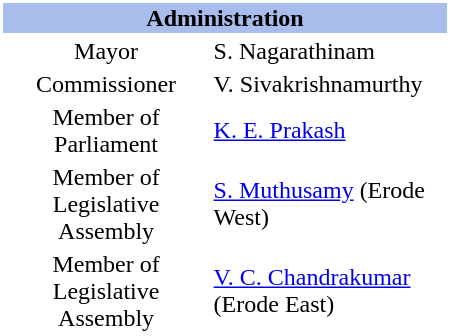<table class="toccolours" style="clear:right; float:right; background:#fff; margin:0 0 0.5em 1em; width:300px">
<tr>
<th colspan="5"  style="background:#a8bdec; text-align:center;"><strong>Administration</strong></th>
</tr>
<tr>
<td style="text-align:center;">Mayor</td>
<td>S. Nagarathinam</td>
</tr>
<tr>
<td style="text-align:center;">Commissioner</td>
<td>V. Sivakrishnamurthy</td>
</tr>
<tr>
<td style="text-align:center;">Member of Parliament</td>
<td><a href='#'>K. E. Prakash</a></td>
</tr>
<tr>
<td style="text-align:center;">Member of Legislative Assembly</td>
<td><a href='#'>S. Muthusamy</a> (Erode West)</td>
</tr>
<tr>
<td style="text-align:center;">Member of Legislative Assembly</td>
<td><a href='#'>V. C. Chandrakumar</a> (Erode East)</td>
</tr>
</table>
